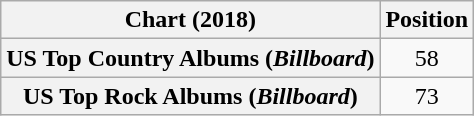<table class="wikitable sortable plainrowheaders" style="text-align:center">
<tr>
<th scope="col">Chart (2018)</th>
<th scope="col">Position</th>
</tr>
<tr>
<th scope="row">US Top Country Albums (<em>Billboard</em>)</th>
<td>58</td>
</tr>
<tr>
<th scope="row">US Top Rock Albums (<em>Billboard</em>)</th>
<td>73</td>
</tr>
</table>
